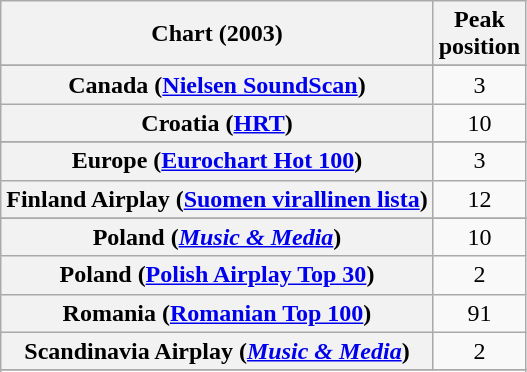<table class="wikitable sortable plainrowheaders" style="text-align:center">
<tr>
<th scope="col">Chart (2003)</th>
<th scope="col">Peak<br>position</th>
</tr>
<tr>
</tr>
<tr>
</tr>
<tr>
</tr>
<tr>
</tr>
<tr>
<th scope="row">Canada (<a href='#'>Nielsen SoundScan</a>)</th>
<td>3</td>
</tr>
<tr>
<th scope="row">Croatia (<a href='#'>HRT</a>)</th>
<td>10</td>
</tr>
<tr>
</tr>
<tr>
<th scope="row">Europe (<a href='#'>Eurochart Hot 100</a>)</th>
<td>3</td>
</tr>
<tr>
<th scope="row">Finland Airplay (<a href='#'>Suomen virallinen lista</a>)</th>
<td>12</td>
</tr>
<tr>
</tr>
<tr>
</tr>
<tr>
</tr>
<tr>
</tr>
<tr>
</tr>
<tr>
</tr>
<tr>
</tr>
<tr>
</tr>
<tr>
<th scope="row">Poland (<em><a href='#'>Music & Media</a></em>)</th>
<td>10</td>
</tr>
<tr>
<th scope="row">Poland (<a href='#'>Polish Airplay Top 30</a>)</th>
<td>2</td>
</tr>
<tr>
<th scope="row">Romania (<a href='#'>Romanian Top 100</a>)</th>
<td>91</td>
</tr>
<tr>
<th scope="row">Scandinavia Airplay (<em><a href='#'>Music & Media</a></em>)</th>
<td>2</td>
</tr>
<tr>
</tr>
<tr>
</tr>
<tr>
</tr>
<tr>
</tr>
<tr>
</tr>
<tr>
</tr>
<tr>
</tr>
<tr>
</tr>
<tr>
</tr>
</table>
